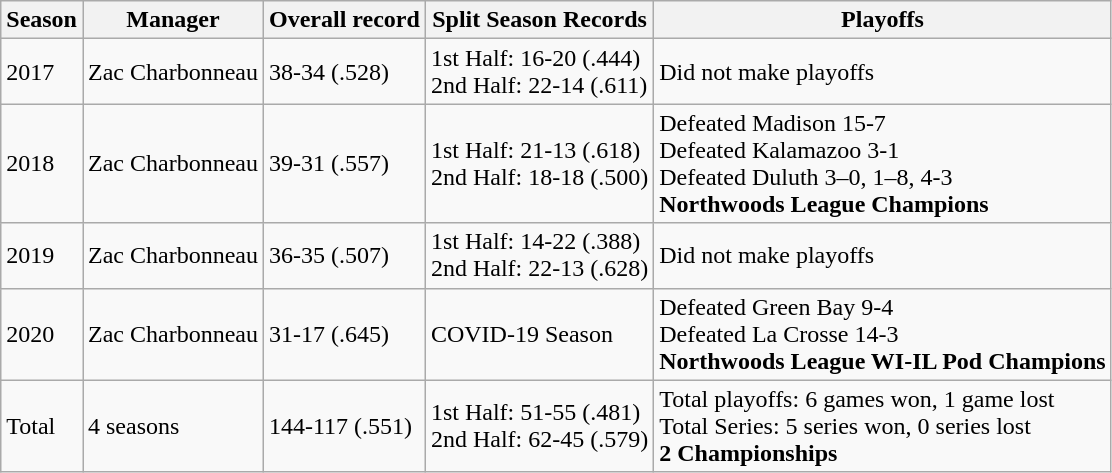<table class="wikitable">
<tr>
<th>Season</th>
<th>Manager</th>
<th>Overall record</th>
<th>Split Season Records</th>
<th>Playoffs</th>
</tr>
<tr>
<td>2017</td>
<td>Zac Charbonneau</td>
<td>38-34 (.528)</td>
<td>1st Half: 16-20 (.444)<br>2nd Half: 22-14 (.611)</td>
<td>Did not make playoffs</td>
</tr>
<tr>
<td>2018</td>
<td>Zac Charbonneau</td>
<td>39-31 (.557)</td>
<td>1st Half: 21-13 (.618)<br>2nd Half: 18-18 (.500)</td>
<td>Defeated Madison 15-7<br>Defeated Kalamazoo 3-1<br>Defeated Duluth 3–0, 1–8, 4-3<br><strong>Northwoods League Champions</strong></td>
</tr>
<tr>
<td>2019</td>
<td>Zac Charbonneau</td>
<td>36-35 (.507)</td>
<td>1st Half: 14-22 (.388)<br>2nd Half: 22-13 (.628)</td>
<td>Did not make playoffs</td>
</tr>
<tr>
<td>2020</td>
<td>Zac Charbonneau</td>
<td>31-17 (.645)</td>
<td>COVID-19 Season</td>
<td>Defeated Green Bay 9-4<br>Defeated La Crosse 14-3<br><strong>Northwoods League WI-IL Pod Champions</strong></td>
</tr>
<tr>
<td>Total</td>
<td>4 seasons</td>
<td>144-117 (.551)</td>
<td>1st Half: 51-55 (.481)<br>2nd Half: 62-45 (.579)</td>
<td>Total playoffs: 6 games won, 1 game lost<br>Total Series: 5 series won, 0 series lost<br><strong>2 Championships</strong></td>
</tr>
</table>
